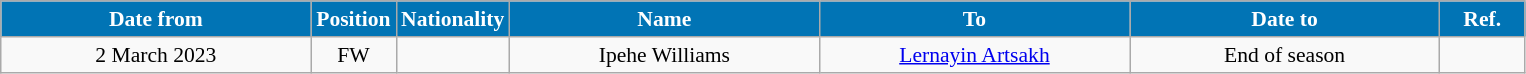<table class="wikitable"  style="text-align:center; font-size:90%; ">
<tr>
<th style="background:#0174B5; color:#FFFFFF; width:200px;">Date from</th>
<th style="background:#0174B5; color:#FFFFFF; width:50px;">Position</th>
<th style="background:#0174B5; color:#FFFFFF; width:50px;">Nationality</th>
<th style="background:#0174B5; color:#FFFFFF; width:200px;">Name</th>
<th style="background:#0174B5; color:#FFFFFF; width:200px;">To</th>
<th style="background:#0174B5; color:#FFFFFF; width:200px;">Date to</th>
<th style="background:#0174B5; color:#FFFFFF; width:50px;">Ref.</th>
</tr>
<tr>
<td>2 March 2023</td>
<td>FW</td>
<td></td>
<td>Ipehe Williams</td>
<td><a href='#'>Lernayin Artsakh</a></td>
<td>End of season</td>
<td></td>
</tr>
</table>
